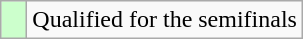<table class="wikitable">
<tr>
<td width=10px bgcolor=#ccffcc></td>
<td>Qualified for the semifinals</td>
</tr>
</table>
